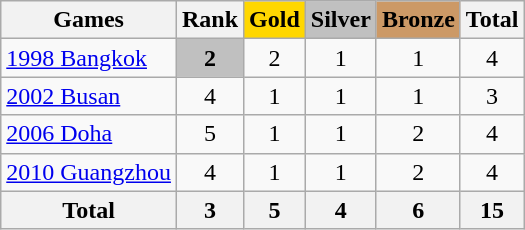<table class="wikitable sortable" style="text-align:center">
<tr>
<th>Games</th>
<th>Rank</th>
<th style="background-color:gold;">Gold</th>
<th style="background-color:silver;">Silver</th>
<th style="background-color:#c96;">Bronze</th>
<th>Total</th>
</tr>
<tr>
<td align=left><a href='#'>1998 Bangkok</a></td>
<td bgcolor=silver><strong>2</strong></td>
<td>2</td>
<td>1</td>
<td>1</td>
<td>4</td>
</tr>
<tr>
<td align=left><a href='#'>2002 Busan</a></td>
<td>4</td>
<td>1</td>
<td>1</td>
<td>1</td>
<td>3</td>
</tr>
<tr>
<td align=left><a href='#'>2006 Doha</a></td>
<td>5</td>
<td>1</td>
<td>1</td>
<td>2</td>
<td>4</td>
</tr>
<tr>
<td align=left><a href='#'>2010 Guangzhou</a></td>
<td>4</td>
<td>1</td>
<td>1</td>
<td>2</td>
<td>4</td>
</tr>
<tr>
<th>Total</th>
<th>3</th>
<th>5</th>
<th>4</th>
<th>6</th>
<th>15</th>
</tr>
</table>
